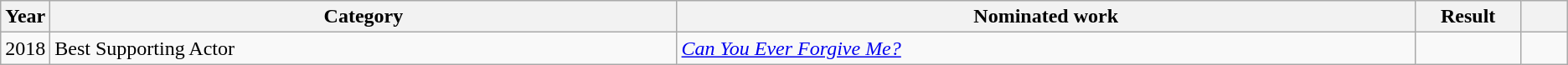<table class=wikitable>
<tr>
<th scope="col" style="width:1em;">Year</th>
<th scope="col" style="width:33em;">Category</th>
<th scope="col" style="width:39em;">Nominated work</th>
<th scope="col" style="width:5em;">Result</th>
<th scope="col" style="width:2em;"></th>
</tr>
<tr>
<td>2018</td>
<td>Best Supporting Actor</td>
<td><em><a href='#'>Can You Ever Forgive Me?</a></em></td>
<td></td>
<td style="text-align:center;"></td>
</tr>
</table>
